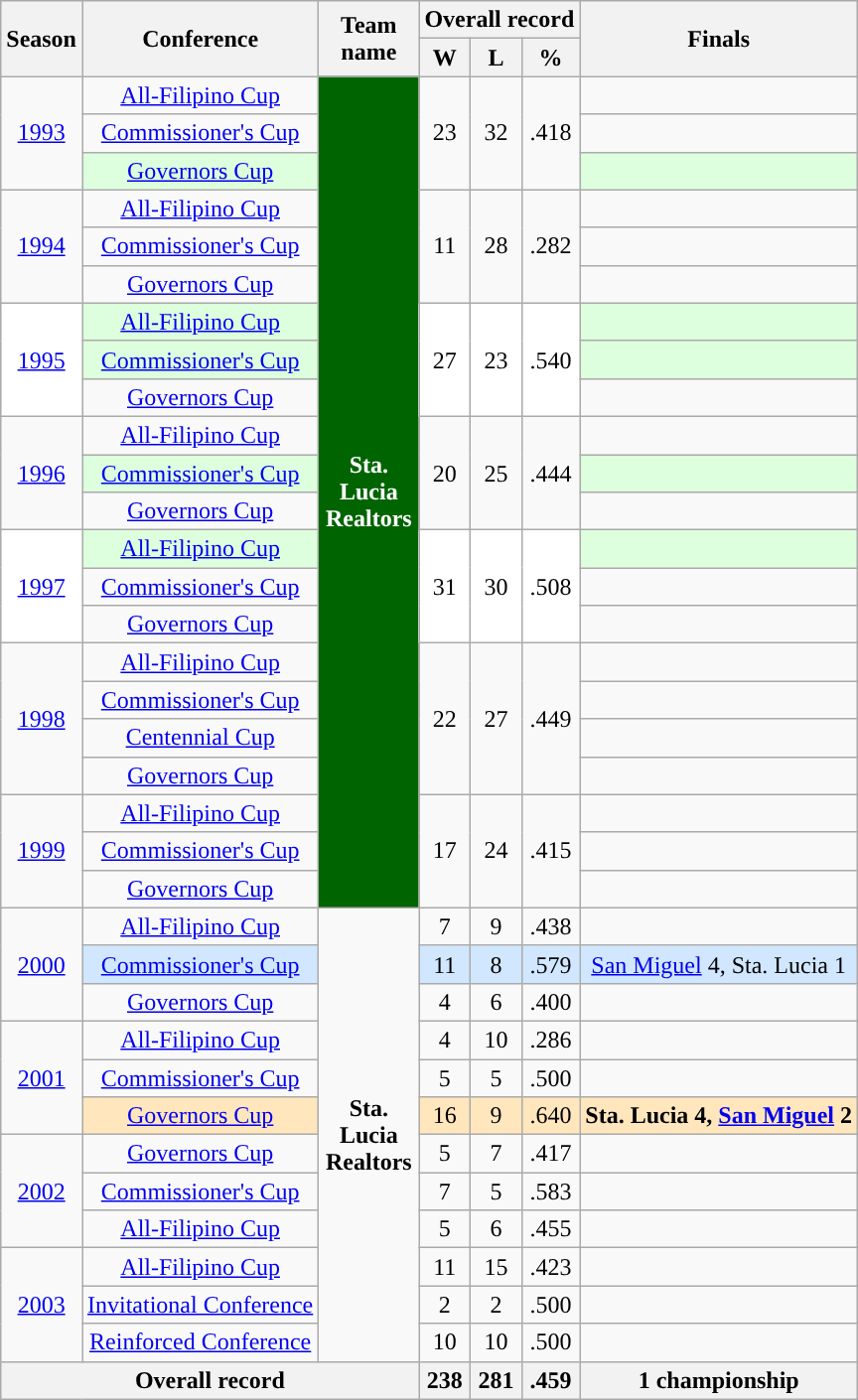<table class=wikitable style="text-align:center;">
<tr>
<th rowspan=2>Season</th>
<th rowspan=2>Conference</th>
<th width=60px rowspan=2>Team name</th>
<th colspan=3>Overall record</th>
<th rowspan=2>Finals</th>
</tr>
<tr>
<th>W</th>
<th>L</th>
<th>%</th>
</tr>
<tr>
<td rowspan=3><a href='#'>1993</a></td>
<td><a href='#'>All-Filipino Cup</a></td>
<td rowspan=22 style="background:#006401; color:#FFFFFF; "><span><strong>Sta. Lucia Realtors</strong></span></td>
<td rowspan=3>23</td>
<td rowspan=3>32</td>
<td rowspan=3>.418</td>
<td></td>
</tr>
<tr>
<td><a href='#'>Commissioner's Cup</a></td>
<td></td>
</tr>
<tr bgcolor=#DDFFDD>
<td><a href='#'>Governors Cup</a></td>
<td></td>
</tr>
<tr>
<td rowspan=3><a href='#'>1994</a></td>
<td><a href='#'>All-Filipino Cup</a></td>
<td rowspan=3>11</td>
<td rowspan=3>28</td>
<td rowspan=3>.282</td>
<td></td>
</tr>
<tr>
<td><a href='#'>Commissioner's Cup</a></td>
<td></td>
</tr>
<tr>
<td><a href='#'>Governors Cup</a></td>
<td></td>
</tr>
<tr bgcolor=#DDFFDD>
<td bgcolor=white rowspan=3><a href='#'>1995</a></td>
<td><a href='#'>All-Filipino Cup</a></td>
<td bgcolor=white rowspan=3>27</td>
<td bgcolor=white rowspan=3>23</td>
<td bgcolor=white rowspan=3>.540</td>
<td></td>
</tr>
<tr bgcolor=#DDFFDD>
<td><a href='#'>Commissioner's Cup</a></td>
<td></td>
</tr>
<tr>
<td><a href='#'>Governors Cup</a></td>
<td></td>
</tr>
<tr>
<td rowspan=3><a href='#'>1996</a></td>
<td><a href='#'>All-Filipino Cup</a></td>
<td rowspan=3>20</td>
<td rowspan=3>25</td>
<td rowspan=3>.444</td>
<td></td>
</tr>
<tr bgcolor=#DDFFDD>
<td><a href='#'>Commissioner's Cup</a></td>
<td></td>
</tr>
<tr>
<td><a href='#'>Governors Cup</a></td>
<td></td>
</tr>
<tr bgcolor=#DDFFDD>
<td bgcolor=white rowspan=3><a href='#'>1997</a></td>
<td><a href='#'>All-Filipino Cup</a></td>
<td bgcolor=white rowspan=3>31</td>
<td bgcolor=white rowspan=3>30</td>
<td bgcolor=white rowspan=3>.508</td>
<td></td>
</tr>
<tr>
<td><a href='#'>Commissioner's Cup</a></td>
<td></td>
</tr>
<tr>
<td><a href='#'>Governors Cup</a></td>
<td></td>
</tr>
<tr>
<td rowspan=4><a href='#'>1998</a></td>
<td><a href='#'>All-Filipino Cup</a></td>
<td rowspan=4>22</td>
<td rowspan=4>27</td>
<td rowspan=4>.449</td>
<td></td>
</tr>
<tr>
<td><a href='#'>Commissioner's Cup</a></td>
<td></td>
</tr>
<tr>
<td><a href='#'>Centennial Cup</a></td>
<td></td>
</tr>
<tr>
<td><a href='#'>Governors Cup</a></td>
<td></td>
</tr>
<tr>
<td rowspan=3><a href='#'>1999</a></td>
<td><a href='#'>All-Filipino Cup</a></td>
<td rowspan=3>17</td>
<td rowspan=3>24</td>
<td rowspan=3>.415</td>
<td></td>
</tr>
<tr>
<td><a href='#'>Commissioner's Cup</a></td>
<td></td>
</tr>
<tr>
<td><a href='#'>Governors Cup</a></td>
<td></td>
</tr>
<tr>
<td rowspan=3><a href='#'>2000</a></td>
<td><a href='#'>All-Filipino Cup</a></td>
<td rowspan=12><strong>Sta. Lucia Realtors</strong></td>
<td>7</td>
<td>9</td>
<td>.438</td>
<td></td>
</tr>
<tr bgcolor=#D0E7FF>
<td><a href='#'>Commissioner's Cup</a></td>
<td>11</td>
<td>8</td>
<td>.579</td>
<td><a href='#'>San Miguel</a> 4, Sta. Lucia 1</td>
</tr>
<tr>
<td><a href='#'>Governors Cup</a></td>
<td>4</td>
<td>6</td>
<td>.400</td>
<td></td>
</tr>
<tr>
<td rowspan=3><a href='#'>2001</a></td>
<td><a href='#'>All-Filipino Cup</a></td>
<td>4</td>
<td>10</td>
<td>.286</td>
<td></td>
</tr>
<tr>
<td><a href='#'>Commissioner's Cup</a></td>
<td>5</td>
<td>5</td>
<td>.500</td>
<td></td>
</tr>
<tr bgcolor=#FFE6BD>
<td><a href='#'>Governors Cup</a></td>
<td>16</td>
<td>9</td>
<td>.640</td>
<td><strong>Sta. Lucia 4, <a href='#'>San Miguel</a> 2</strong></td>
</tr>
<tr>
<td rowspan=3><a href='#'>2002</a></td>
<td><a href='#'>Governors Cup</a></td>
<td>5</td>
<td>7</td>
<td>.417</td>
<td></td>
</tr>
<tr>
<td><a href='#'>Commissioner's Cup</a></td>
<td>7</td>
<td>5</td>
<td>.583</td>
<td></td>
</tr>
<tr>
<td><a href='#'>All-Filipino Cup</a></td>
<td>5</td>
<td>6</td>
<td>.455</td>
<td></td>
</tr>
<tr>
<td rowspan=3><a href='#'>2003</a></td>
<td><a href='#'>All-Filipino Cup</a></td>
<td>11</td>
<td>15</td>
<td>.423</td>
<td></td>
</tr>
<tr>
<td><a href='#'>Invitational Conference</a></td>
<td>2</td>
<td>2</td>
<td>.500</td>
<td></td>
</tr>
<tr>
<td><a href='#'>Reinforced Conference</a></td>
<td>10</td>
<td>10</td>
<td>.500</td>
<td></td>
</tr>
<tr>
<th colspan=3>Overall record</th>
<th>238</th>
<th>281</th>
<th>.459</th>
<th>1 championship</th>
</tr>
</table>
